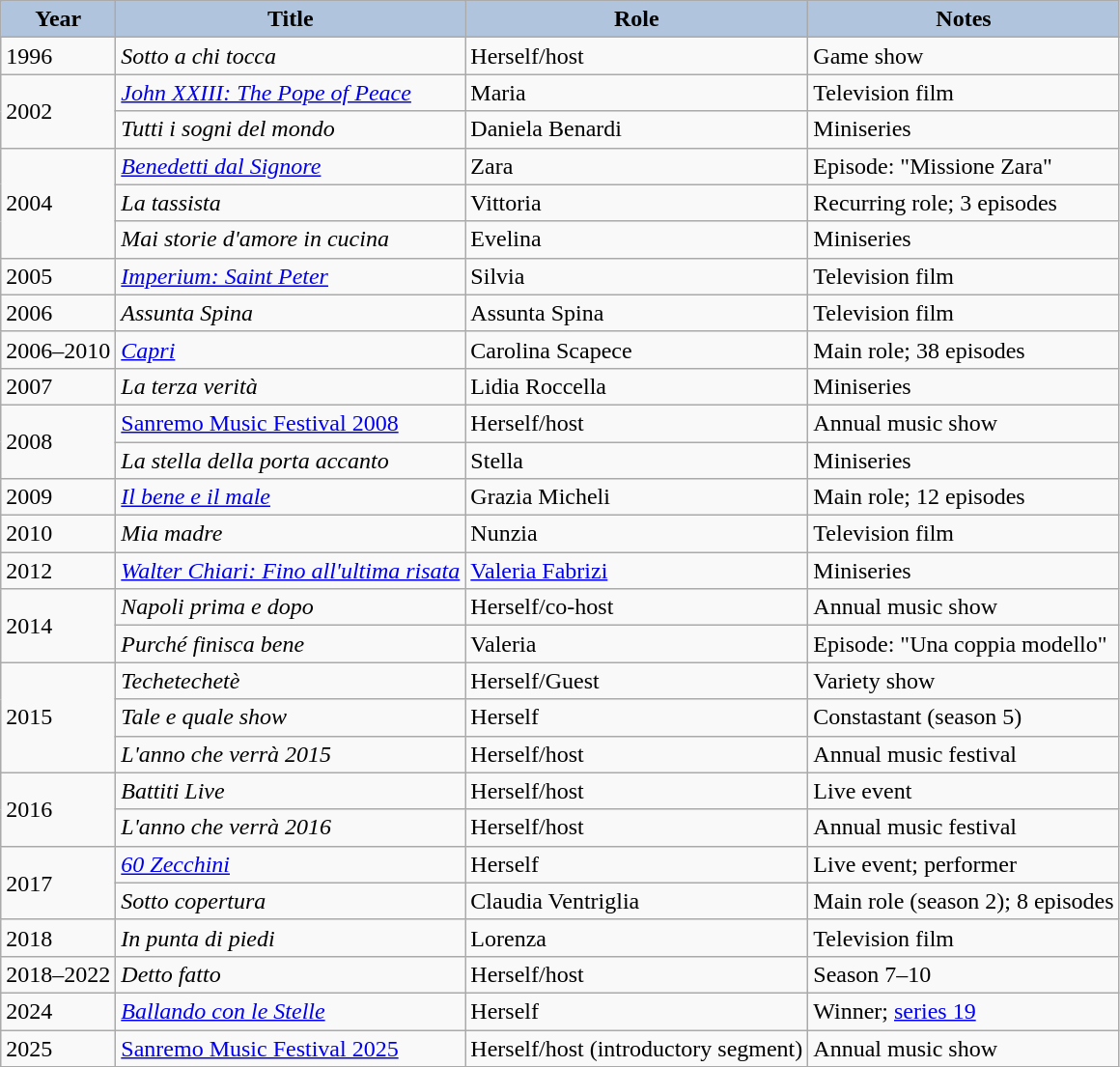<table class="wikitable">
<tr style="text-align:center;">
<th style="background:#B0C4DE;">Year</th>
<th style="background:#B0C4DE;">Title</th>
<th style="background:#B0C4DE;">Role</th>
<th style="background:#B0C4DE;">Notes</th>
</tr>
<tr>
<td>1996</td>
<td><em>Sotto a chi tocca</em></td>
<td>Herself/host</td>
<td>Game show</td>
</tr>
<tr>
<td rowspan="2">2002</td>
<td><em><a href='#'>John XXIII: The Pope of Peace</a></em></td>
<td>Maria</td>
<td>Television film</td>
</tr>
<tr>
<td><em>Tutti i sogni del mondo</em></td>
<td>Daniela Benardi</td>
<td>Miniseries</td>
</tr>
<tr>
<td rowspan="3">2004</td>
<td><em><a href='#'>Benedetti dal Signore</a></em></td>
<td>Zara</td>
<td>Episode: "Missione Zara"</td>
</tr>
<tr>
<td><em>La tassista</em></td>
<td>Vittoria</td>
<td>Recurring role; 3 episodes</td>
</tr>
<tr>
<td><em>Mai storie d'amore in cucina</em></td>
<td>Evelina</td>
<td>Miniseries</td>
</tr>
<tr>
<td>2005</td>
<td><em><a href='#'>Imperium: Saint Peter</a></em></td>
<td>Silvia</td>
<td>Television film</td>
</tr>
<tr>
<td>2006</td>
<td><em>Assunta Spina</em></td>
<td>Assunta Spina</td>
<td>Television film</td>
</tr>
<tr>
<td>2006–2010</td>
<td><em><a href='#'>Capri</a></em></td>
<td>Carolina Scapece</td>
<td>Main role; 38 episodes</td>
</tr>
<tr>
<td>2007</td>
<td><em>La terza verità</em></td>
<td>Lidia Roccella</td>
<td>Miniseries</td>
</tr>
<tr>
<td rowspan="2">2008</td>
<td><a href='#'>Sanremo Music Festival 2008</a></td>
<td>Herself/host</td>
<td>Annual music show</td>
</tr>
<tr>
<td><em>La stella della porta accanto</em></td>
<td>Stella</td>
<td>Miniseries</td>
</tr>
<tr>
<td>2009</td>
<td><em><a href='#'>Il bene e il male</a></em></td>
<td>Grazia Micheli</td>
<td>Main role; 12 episodes</td>
</tr>
<tr>
<td>2010</td>
<td><em>Mia madre</em></td>
<td>Nunzia</td>
<td>Television film</td>
</tr>
<tr>
<td>2012</td>
<td><em><a href='#'>Walter Chiari: Fino all'ultima risata</a></em></td>
<td><a href='#'>Valeria Fabrizi</a></td>
<td>Miniseries</td>
</tr>
<tr>
<td rowspan="2">2014</td>
<td><em>Napoli prima e dopo</em></td>
<td>Herself/co-host</td>
<td>Annual music show</td>
</tr>
<tr>
<td><em>Purché finisca bene</em></td>
<td>Valeria</td>
<td>Episode: "Una coppia modello"</td>
</tr>
<tr>
<td rowspan="3">2015</td>
<td><em>Techetechetè</em></td>
<td>Herself/Guest</td>
<td>Variety show</td>
</tr>
<tr>
<td><em>Tale e quale show</em></td>
<td>Herself</td>
<td>Constastant (season 5)</td>
</tr>
<tr>
<td><em>L'anno che verrà 2015</em></td>
<td>Herself/host</td>
<td>Annual music festival</td>
</tr>
<tr>
<td rowspan="2">2016</td>
<td><em>Battiti Live</em></td>
<td>Herself/host</td>
<td>Live event</td>
</tr>
<tr>
<td><em>L'anno che verrà 2016</em></td>
<td>Herself/host</td>
<td>Annual music festival</td>
</tr>
<tr>
<td rowspan="2">2017</td>
<td><em><a href='#'>60 Zecchini</a></em></td>
<td>Herself</td>
<td>Live event; performer</td>
</tr>
<tr>
<td><em>Sotto copertura</em></td>
<td>Claudia Ventriglia</td>
<td>Main role (season 2); 8 episodes</td>
</tr>
<tr>
<td>2018</td>
<td><em>In punta di piedi</em></td>
<td>Lorenza</td>
<td>Television film</td>
</tr>
<tr>
<td>2018–2022</td>
<td><em>Detto fatto</em></td>
<td>Herself/host</td>
<td>Season 7–10</td>
</tr>
<tr>
<td>2024</td>
<td><em><a href='#'>Ballando con le Stelle</a></em></td>
<td>Herself</td>
<td>Winner; <a href='#'>series 19</a></td>
</tr>
<tr>
<td>2025</td>
<td><a href='#'>Sanremo Music Festival 2025</a></td>
<td>Herself/host (introductory segment)</td>
<td>Annual music show</td>
</tr>
</table>
